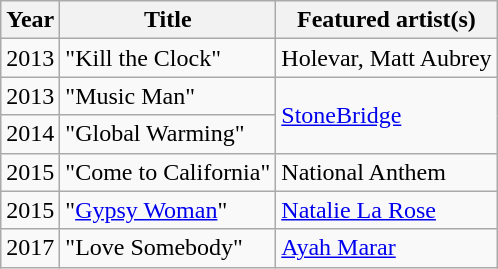<table class="wikitable">
<tr>
<th>Year</th>
<th>Title</th>
<th>Featured artist(s)</th>
</tr>
<tr>
<td>2013</td>
<td>"Kill the Clock"</td>
<td>Holevar, Matt Aubrey</td>
</tr>
<tr>
<td>2013</td>
<td>"Music Man"</td>
<td rowspan="2"><a href='#'>StoneBridge</a></td>
</tr>
<tr>
<td>2014</td>
<td>"Global Warming"</td>
</tr>
<tr>
<td>2015</td>
<td>"Come to California"</td>
<td>National Anthem</td>
</tr>
<tr>
<td>2015</td>
<td>"<a href='#'>Gypsy Woman</a>"</td>
<td><a href='#'>Natalie La Rose</a></td>
</tr>
<tr>
<td>2017</td>
<td>"Love Somebody"</td>
<td><a href='#'>Ayah Marar</a></td>
</tr>
</table>
